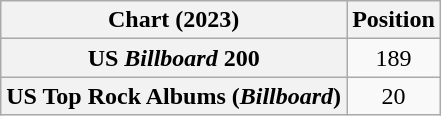<table class="wikitable sortable plainrowheaders">
<tr>
<th scope="col">Chart (2023)</th>
<th scope="col">Position</th>
</tr>
<tr>
<th scope="row">US <em>Billboard</em> 200</th>
<td style="text-align:center;">189</td>
</tr>
<tr>
<th scope="row">US Top Rock Albums (<em>Billboard</em>)</th>
<td style="text-align:center;">20</td>
</tr>
</table>
